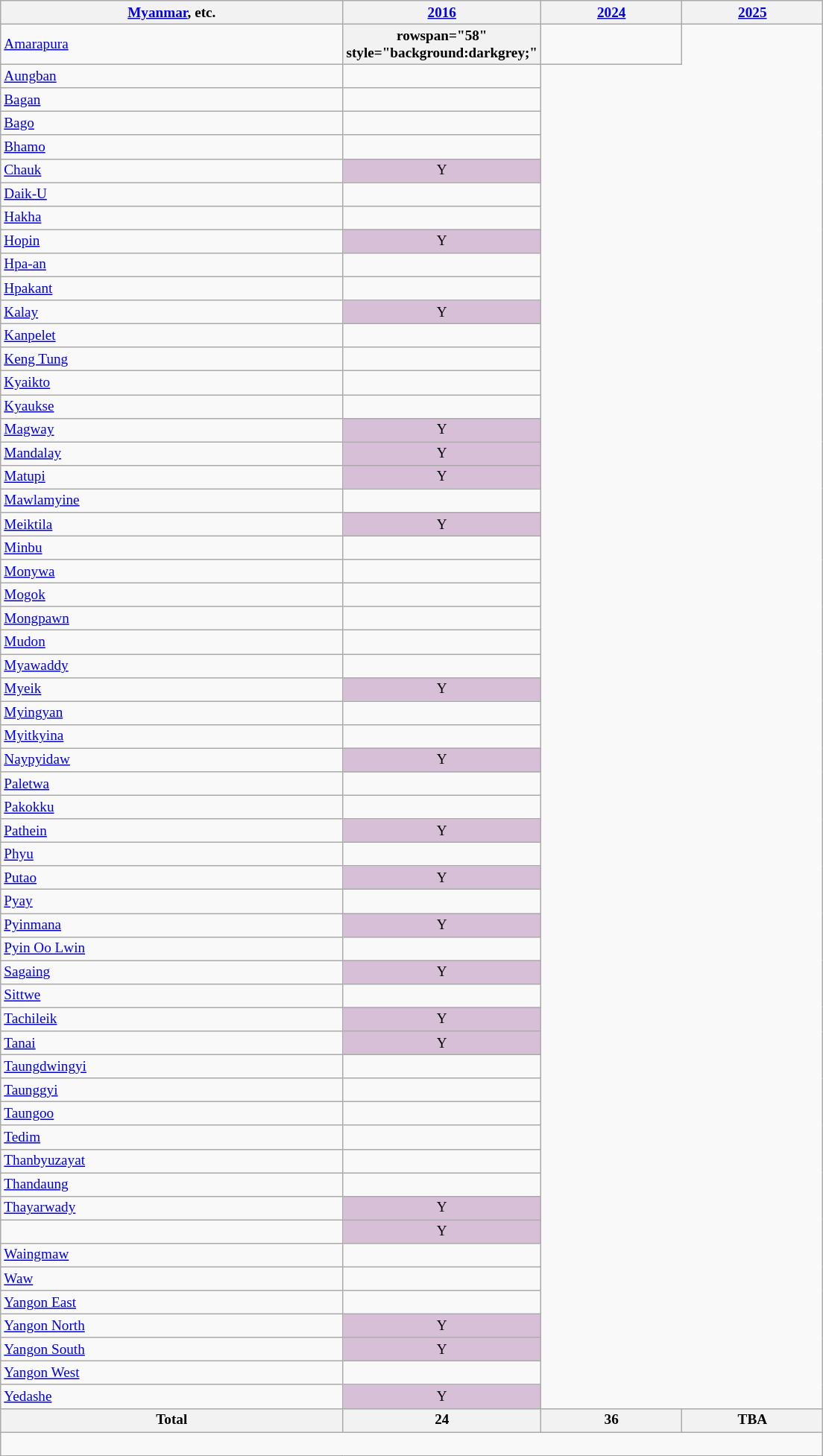<table class="wikitable sortable" style="font-size: 80%;">
<tr>
<th width=300><a href='#'>Myanmar</a>, etc.</th>
<th width=120><a href='#'>2016</a></th>
<th width=120><a href='#'>2024</a></th>
<th width=120><a href='#'>2025</a></th>
</tr>
<tr>
<td> <a href='#'>Amarapura</a></td>
<th>rowspan="58" style="background:darkgrey;" </th>
<td></td>
</tr>
<tr>
<td> <a href='#'>Aungban</a></td>
<td></td>
</tr>
<tr>
<td> <a href='#'>Bagan</a></td>
<td></td>
</tr>
<tr>
<td> <a href='#'>Bago</a></td>
<td></td>
</tr>
<tr>
<td> <a href='#'>Bhamo</a></td>
<td></td>
</tr>
<tr>
<td> <a href='#'>Chauk</a></td>
<td bgcolor=#D8BFD8 align=center>Y</td>
</tr>
<tr>
<td> <a href='#'>Daik-U</a></td>
<td></td>
</tr>
<tr>
<td> <a href='#'>Hakha</a></td>
<td></td>
</tr>
<tr>
<td> <a href='#'>Hopin</a></td>
<td bgcolor=#D8BFD8 align=center>Y</td>
</tr>
<tr>
<td> <a href='#'>Hpa-an</a></td>
<td></td>
</tr>
<tr>
<td> <a href='#'>Hpakant</a></td>
<td></td>
</tr>
<tr>
<td> <a href='#'>Kalay</a></td>
<td bgcolor=#D8BFD8 align=center>Y</td>
</tr>
<tr>
<td> <a href='#'>Kanpelet</a></td>
<td></td>
</tr>
<tr>
<td> <a href='#'>Keng Tung</a></td>
<td></td>
</tr>
<tr>
<td> <a href='#'>Kyaikto</a></td>
<td></td>
</tr>
<tr>
<td> <a href='#'>Kyaukse</a></td>
<td></td>
</tr>
<tr>
<td> <a href='#'>Magway</a></td>
<td bgcolor=#D8BFD8 align=center>Y</td>
</tr>
<tr>
<td> <a href='#'>Mandalay</a></td>
<td bgcolor=#D8BFD8 align=center>Y</td>
</tr>
<tr>
<td> <a href='#'>Matupi</a></td>
<td bgcolor=#D8BFD8 align=center>Y</td>
</tr>
<tr>
<td> <a href='#'>Mawlamyine</a></td>
<td></td>
</tr>
<tr>
<td> <a href='#'>Meiktila</a></td>
<td bgcolor=#D8BFD8 align=center>Y</td>
</tr>
<tr>
<td> <a href='#'>Minbu</a></td>
<td></td>
</tr>
<tr>
<td> <a href='#'>Monywa</a></td>
<td></td>
</tr>
<tr>
<td> <a href='#'>Mogok</a></td>
<td></td>
</tr>
<tr>
<td> <a href='#'>Mongpawn</a></td>
<td></td>
</tr>
<tr>
<td> <a href='#'>Mudon</a></td>
<td></td>
</tr>
<tr>
<td> <a href='#'>Myawaddy</a></td>
<td></td>
</tr>
<tr>
<td> <a href='#'>Myeik</a></td>
<td bgcolor=#D8BFD8 align=center>Y</td>
</tr>
<tr>
<td> <a href='#'>Myingyan</a></td>
<td></td>
</tr>
<tr>
<td> <a href='#'>Myitkyina</a></td>
<td></td>
</tr>
<tr>
<td> <a href='#'>Naypyidaw</a></td>
<td bgcolor=#D8BFD8 align=center>Y</td>
</tr>
<tr>
<td> <a href='#'>Paletwa</a></td>
<td></td>
</tr>
<tr>
<td> <a href='#'>Pakokku</a></td>
<td></td>
</tr>
<tr>
<td> <a href='#'>Pathein</a></td>
<td bgcolor=#D8BFD8 align=center>Y</td>
</tr>
<tr>
<td> <a href='#'>Phyu</a></td>
<td></td>
</tr>
<tr>
<td> <a href='#'>Putao</a></td>
<td bgcolor=#D8BFD8 align=center>Y</td>
</tr>
<tr>
<td> <a href='#'>Pyay</a></td>
<td></td>
</tr>
<tr>
<td> <a href='#'>Pyinmana</a></td>
<td bgcolor=#D8BFD8 align=center>Y</td>
</tr>
<tr>
<td> <a href='#'>Pyin Oo Lwin</a></td>
<td></td>
</tr>
<tr>
<td> <a href='#'>Sagaing</a></td>
<td bgcolor=#D8BFD8 align=center>Y</td>
</tr>
<tr>
<td> <a href='#'>Sittwe</a></td>
<td></td>
</tr>
<tr>
<td> <a href='#'>Tachileik</a></td>
<td bgcolor=#D8BFD8 align=center>Y</td>
</tr>
<tr>
<td> <a href='#'>Tanai</a></td>
<td bgcolor=#D8BFD8 align=center>Y</td>
</tr>
<tr>
<td> <a href='#'>Taungdwingyi</a></td>
<td></td>
</tr>
<tr>
<td> <a href='#'>Taunggyi</a></td>
<td></td>
</tr>
<tr>
<td> <a href='#'>Taungoo</a></td>
<td></td>
</tr>
<tr>
<td> <a href='#'>Tedim</a></td>
<td></td>
</tr>
<tr>
<td> <a href='#'>Thanbyuzayat</a></td>
<td></td>
</tr>
<tr>
<td> <a href='#'>Thandaung</a></td>
<td></td>
</tr>
<tr>
<td> <a href='#'>Thayarwady</a></td>
<td bgcolor=#D8BFD8 align=center>Y</td>
</tr>
<tr>
<td> </td>
<td bgcolor=#D8BFD8 align=center>Y</td>
</tr>
<tr>
<td> <a href='#'>Waingmaw</a></td>
<td></td>
</tr>
<tr>
<td> <a href='#'>Waw</a></td>
<td></td>
</tr>
<tr>
<td> <a href='#'>Yangon East</a></td>
<td></td>
</tr>
<tr>
<td> <a href='#'>Yangon North</a></td>
<td bgcolor=#D8BFD8 align=center>Y</td>
</tr>
<tr>
<td> <a href='#'>Yangon South</a></td>
<td bgcolor=#D8BFD8 align=center>Y</td>
</tr>
<tr>
<td> <a href='#'>Yangon West</a></td>
<td></td>
</tr>
<tr>
<td> <a href='#'>Yedashe</a></td>
<td bgcolor=#D8BFD8 align=center>Y</td>
</tr>
<tr>
<th>Total</th>
<th>24</th>
<th>36</th>
<th>TBA</th>
</tr>
<tr>
<td colspan="4" align=left><br></td>
</tr>
</table>
